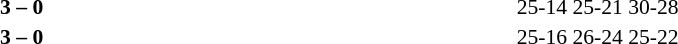<table width=100% cellspacing=1>
<tr>
<th width=20%></th>
<th width=12%></th>
<th width=20%></th>
<th width=33%></th>
<td></td>
</tr>
<tr style=font-size:90%>
<td align=right><strong></strong></td>
<td align=center><strong>3 – 0</strong></td>
<td></td>
<td>25-14 25-21 30-28</td>
<td></td>
</tr>
<tr style=font-size:90%>
<td align=right><strong></strong></td>
<td align=center><strong>3 – 0</strong></td>
<td></td>
<td>25-16 26-24 25-22</td>
</tr>
</table>
